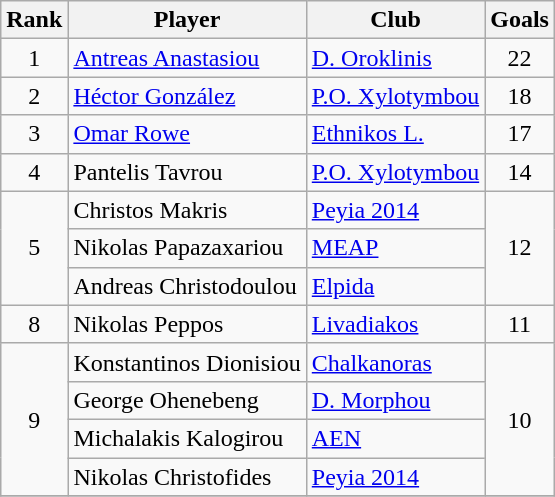<table class="wikitable" style="text-align:center">
<tr>
<th>Rank</th>
<th>Player</th>
<th>Club</th>
<th>Goals</th>
</tr>
<tr>
<td>1</td>
<td align="left"> <a href='#'>Antreas Anastasiou</a></td>
<td align="left"><a href='#'>D. Oroklinis</a></td>
<td>22</td>
</tr>
<tr>
<td>2</td>
<td align="left"> <a href='#'>Héctor González</a></td>
<td align="left"><a href='#'>P.O. Xylotymbou</a></td>
<td>18</td>
</tr>
<tr>
<td>3</td>
<td align="left"> <a href='#'>Omar Rowe</a></td>
<td align="left"><a href='#'>Ethnikos L.</a></td>
<td>17</td>
</tr>
<tr>
<td>4</td>
<td align="left"> Pantelis Tavrou</td>
<td align="left"><a href='#'>P.O. Xylotymbou</a></td>
<td>14</td>
</tr>
<tr>
<td rowspan="3">5</td>
<td align="left"> Christos Makris</td>
<td align="left"><a href='#'>Peyia 2014</a></td>
<td rowspan="3">12</td>
</tr>
<tr>
<td align="left"> Nikolas Papazaxariou</td>
<td align="left"><a href='#'>MEAP</a></td>
</tr>
<tr>
<td align="left"> Andreas Christodoulou</td>
<td align="left"><a href='#'>Elpida</a></td>
</tr>
<tr>
<td>8</td>
<td align="left"> Nikolas Peppos</td>
<td align="left"><a href='#'>Livadiakos</a></td>
<td>11</td>
</tr>
<tr>
<td rowspan="4">9</td>
<td align="left"> Konstantinos Dionisiou</td>
<td align="left"><a href='#'>Chalkanoras</a></td>
<td rowspan="4">10</td>
</tr>
<tr>
<td align="left"> George Ohenebeng</td>
<td align="left"><a href='#'>D. Morphou</a></td>
</tr>
<tr>
<td align="left"> Michalakis Kalogirou</td>
<td align="left"><a href='#'>AEN</a></td>
</tr>
<tr>
<td align="left"> Nikolas Christofides</td>
<td align="left"><a href='#'>Peyia 2014</a></td>
</tr>
<tr>
</tr>
</table>
